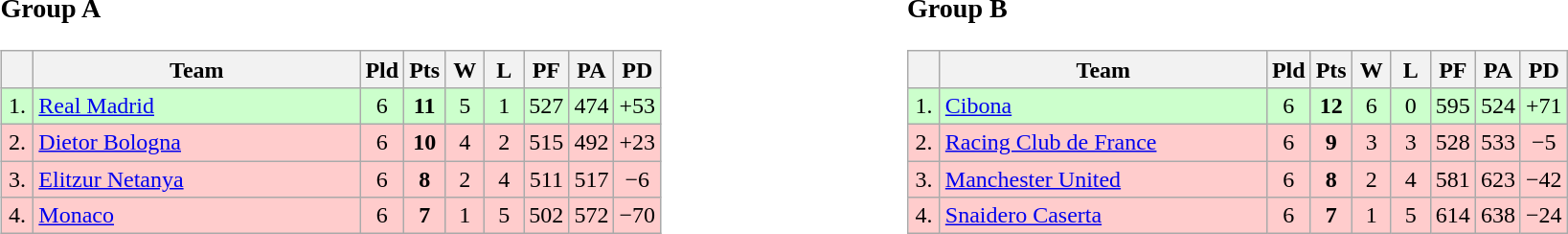<table>
<tr>
<td style="vertical-align:top; width:33%;"><br><h3>Group A</h3><table class="wikitable" style="text-align:center">
<tr>
<th width=15></th>
<th width=220>Team</th>
<th width=20>Pld</th>
<th width=20>Pts</th>
<th width=20>W</th>
<th width=20>L</th>
<th width=20>PF</th>
<th width=20>PA</th>
<th width=20>PD</th>
</tr>
<tr style="background: #ccffcc;">
<td>1.</td>
<td align=left> <a href='#'>Real Madrid</a></td>
<td>6</td>
<td><strong>11</strong></td>
<td>5</td>
<td>1</td>
<td>527</td>
<td>474</td>
<td>+53</td>
</tr>
<tr style="background: #ffcccc;">
<td>2.</td>
<td align=left> <a href='#'>Dietor Bologna</a></td>
<td>6</td>
<td><strong>10</strong></td>
<td>4</td>
<td>2</td>
<td>515</td>
<td>492</td>
<td>+23</td>
</tr>
<tr style="background: #ffcccc;">
<td>3.</td>
<td align=left> <a href='#'>Elitzur Netanya</a></td>
<td>6</td>
<td><strong>8</strong></td>
<td>2</td>
<td>4</td>
<td>511</td>
<td>517</td>
<td>−6</td>
</tr>
<tr style="background: #ffcccc;">
<td>4.</td>
<td align=left> <a href='#'>Monaco</a></td>
<td>6</td>
<td><strong>7</strong></td>
<td>1</td>
<td>5</td>
<td>502</td>
<td>572</td>
<td>−70</td>
</tr>
</table>
</td>
<td style="vertical-align:top; width:33%;"><br><h3>Group B</h3><table class="wikitable" style="text-align:center">
<tr>
<th width=15></th>
<th width=220>Team</th>
<th width=20>Pld</th>
<th width=20>Pts</th>
<th width=20>W</th>
<th width=20>L</th>
<th width=20>PF</th>
<th width=20>PA</th>
<th width=20>PD</th>
</tr>
<tr style="background: #ccffcc;">
<td>1.</td>
<td align=left> <a href='#'>Cibona</a></td>
<td>6</td>
<td><strong>12</strong></td>
<td>6</td>
<td>0</td>
<td>595</td>
<td>524</td>
<td>+71</td>
</tr>
<tr style="background: #ffcccc;">
<td>2.</td>
<td align=left> <a href='#'>Racing Club de France</a></td>
<td>6</td>
<td><strong>9</strong></td>
<td>3</td>
<td>3</td>
<td>528</td>
<td>533</td>
<td>−5</td>
</tr>
<tr style="background: #ffcccc;">
<td>3.</td>
<td align=left> <a href='#'>Manchester United</a></td>
<td>6</td>
<td><strong>8</strong></td>
<td>2</td>
<td>4</td>
<td>581</td>
<td>623</td>
<td>−42</td>
</tr>
<tr style="background: #ffcccc;">
<td>4.</td>
<td align=left> <a href='#'>Snaidero Caserta</a></td>
<td>6</td>
<td><strong>7</strong></td>
<td>1</td>
<td>5</td>
<td>614</td>
<td>638</td>
<td>−24</td>
</tr>
</table>
</td>
</tr>
</table>
